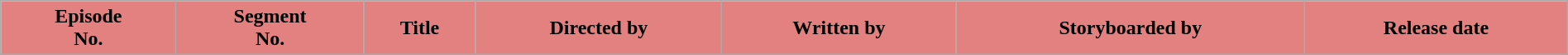<table class="wikitable plainrowheaders" style="width:100%;">
<tr>
<th ! style="background:#e38181;">Episode<br>No.</th>
<th ! style="background:#e38181;">Segment<br>No.</th>
<th ! style="background:#e38181;">Title</th>
<th ! style="background:#e38181;">Directed by</th>
<th ! style="background:#e38181;">Written by</th>
<th ! style="background:#e38181;">Storyboarded by</th>
<th ! style="background:#e38181;">Release date<br>
























</th>
</tr>
</table>
